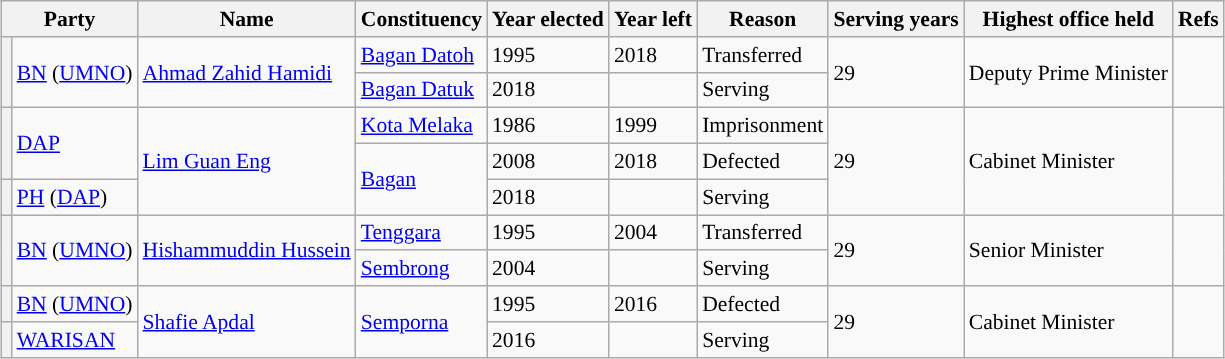<table class="wikitable sortable" style="margin:0.5em; font-size:90%">
<tr>
<th colspan=2>Party</th>
<th>Name</th>
<th>Constituency</th>
<th>Year elected</th>
<th>Year left</th>
<th>Reason</th>
<th>Serving years</th>
<th>Highest office held</th>
<th>Refs</th>
</tr>
<tr>
<th rowspan=2 style="background-color: "></th>
<td rowspan=2><a href='#'>BN</a> (<a href='#'>UMNO</a>)</td>
<td rowspan=2><a href='#'>Ahmad Zahid Hamidi</a></td>
<td><a href='#'>Bagan Datoh</a></td>
<td>1995</td>
<td>2018</td>
<td>Transferred</td>
<td rowspan=2>29</td>
<td rowspan=2>Deputy Prime Minister</td>
<td rowspan=2></td>
</tr>
<tr>
<td><a href='#'>Bagan Datuk</a></td>
<td>2018</td>
<td></td>
<td>Serving</td>
</tr>
<tr>
<th rowspan=2 style="background-color: "></th>
<td rowspan=2><a href='#'>DAP</a></td>
<td rowspan=3><a href='#'>Lim Guan Eng</a></td>
<td><a href='#'>Kota Melaka</a></td>
<td>1986</td>
<td>1999</td>
<td>Imprisonment</td>
<td rowspan=3>29</td>
<td rowspan=3>Cabinet Minister</td>
<td rowspan=3></td>
</tr>
<tr>
<td rowspan=2><a href='#'>Bagan</a></td>
<td>2008</td>
<td>2018</td>
<td>Defected</td>
</tr>
<tr>
<th style="background-color: "></th>
<td><a href='#'>PH</a> (<a href='#'>DAP</a>)</td>
<td>2018</td>
<td></td>
<td>Serving</td>
</tr>
<tr>
<th rowspan=2 style="background-color: "></th>
<td rowspan=2><a href='#'>BN</a> (<a href='#'>UMNO</a>)</td>
<td rowspan=2><a href='#'>Hishammuddin Hussein</a></td>
<td><a href='#'>Tenggara</a></td>
<td>1995</td>
<td>2004</td>
<td>Transferred</td>
<td rowspan=2>29</td>
<td rowspan=2>Senior Minister</td>
<td rowspan=2></td>
</tr>
<tr>
<td><a href='#'>Sembrong</a></td>
<td>2004</td>
<td></td>
<td>Serving</td>
</tr>
<tr>
<th style="background-color: "></th>
<td><a href='#'>BN</a> (<a href='#'>UMNO</a>)</td>
<td rowspan=2><a href='#'>Shafie Apdal</a></td>
<td rowspan=2><a href='#'>Semporna</a></td>
<td>1995</td>
<td>2016</td>
<td>Defected</td>
<td rowspan=2>29</td>
<td rowspan=2>Cabinet Minister</td>
<td rowspan="2"></td>
</tr>
<tr>
<th style="background-color: "></th>
<td><a href='#'>WARISAN</a></td>
<td>2016</td>
<td></td>
<td>Serving</td>
</tr>
</table>
